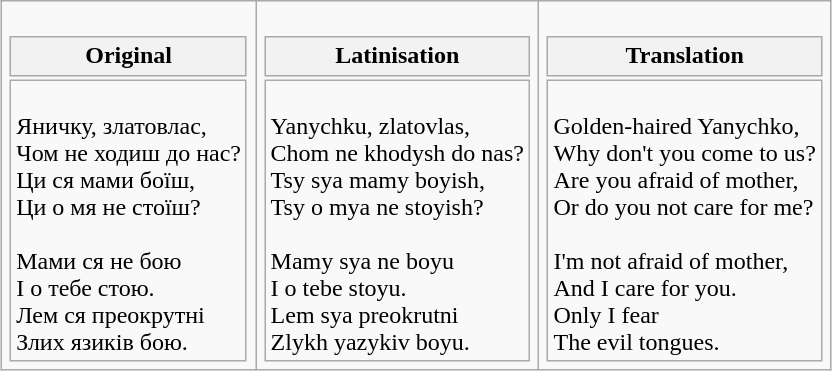<table class="wikitable" style="margin-left: auto; margin-right: auto; ">
<tr>
<td style="vertical-align: top;"><br><table>
<tr>
<th><div>Original</div></th>
</tr>
<tr>
<td><br>Яничку, златовлас,<br>
Чом не ходиш до нас?<br>
Ци ся мами боїш,<br>
Ци о мя не стоїш?<br>
<br>
Мами ся не бою<br>
І о тебе стою.<br>
Лем ся преокрутні<br>
Злих язиків бою.</td>
</tr>
</table>
</td>
<td style="vertical-align: top;"><br><table>
<tr>
<th><div>Latinisation</div></th>
</tr>
<tr>
<td><br>Yanychku, zlatovlas,<br>
Chom ne khodysh do nas?<br>
Tsy sya mamy boyish,<br>
Tsy o mya ne stoyish?<br>
<br>
Mamy sya ne boyu<br>
I o tebe stoyu.<br>
Lem sya preokrutni<br>
Zlykh yazykiv boyu.</td>
</tr>
</table>
</td>
<td style="vertical-align: top;"><br><table>
<tr>
<th><div>Translation</div></th>
</tr>
<tr>
<td><br>Golden-haired Yanychko,<br>
Why don't you come to us?<br>
Are you afraid of mother,<br>
Or do you not care for me?<br>
<br>
I'm not afraid of mother,<br>
And I care for you.<br>
Only I fear<br>
The evil tongues.</td>
</tr>
</table>
</td>
</tr>
</table>
